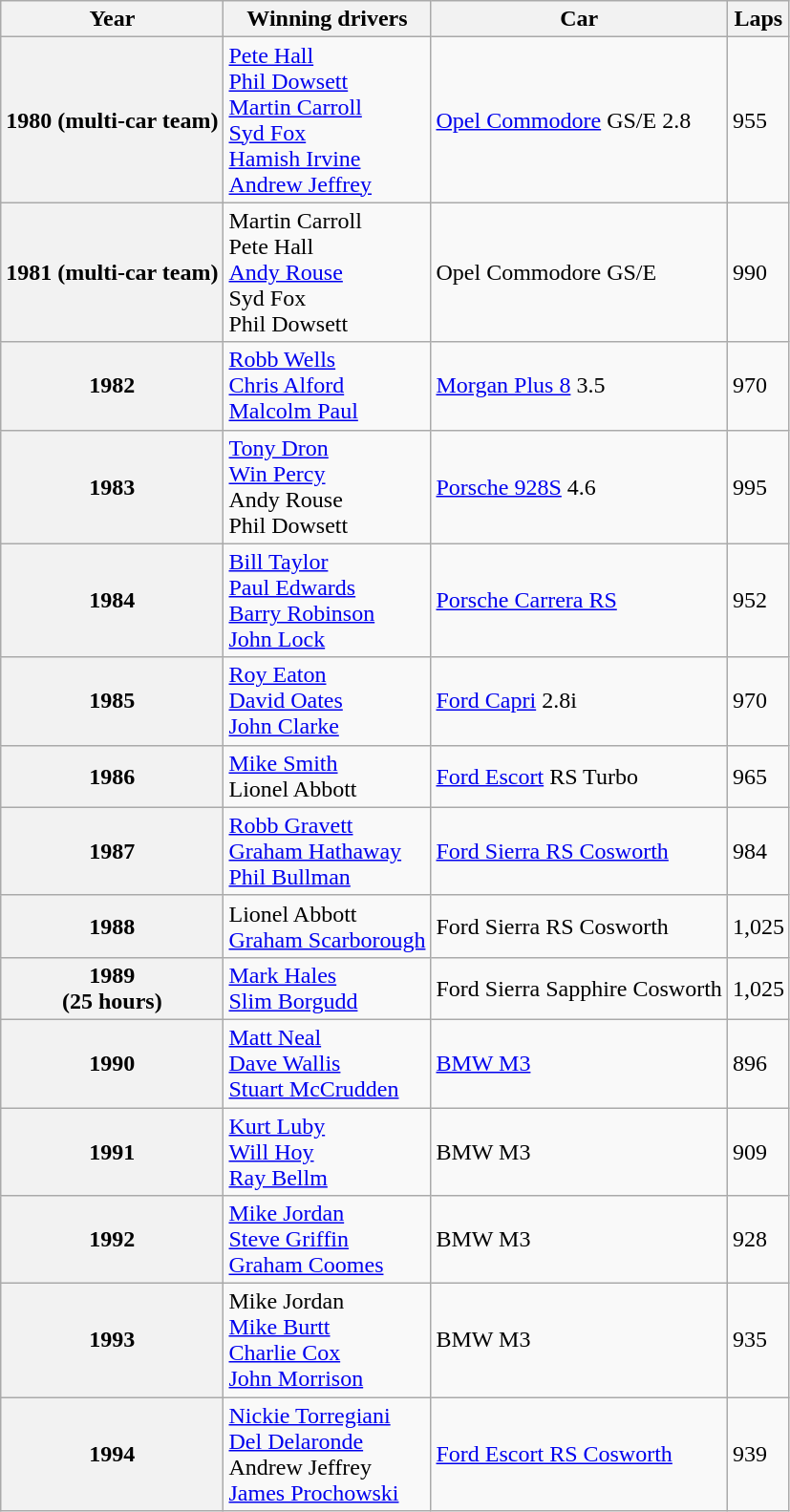<table class="wikitable" style="font-size: 100%;">
<tr>
<th>Year</th>
<th>Winning drivers</th>
<th>Car</th>
<th>Laps</th>
</tr>
<tr>
<th>1980 (multi-car team)</th>
<td><a href='#'>Pete Hall</a><br><a href='#'>Phil Dowsett</a><br><a href='#'>Martin Carroll</a><br><a href='#'>Syd Fox</a><br><a href='#'>Hamish Irvine</a><br><a href='#'>Andrew Jeffrey</a></td>
<td><a href='#'>Opel Commodore</a> GS/E 2.8</td>
<td>955</td>
</tr>
<tr>
<th>1981 (multi-car team)</th>
<td>Martin Carroll<br>Pete Hall<br><a href='#'>Andy Rouse</a><br>Syd Fox<br>Phil Dowsett</td>
<td>Opel Commodore GS/E</td>
<td>990</td>
</tr>
<tr>
<th>1982</th>
<td><a href='#'>Robb Wells</a><br><a href='#'>Chris Alford</a><br><a href='#'>Malcolm Paul</a></td>
<td><a href='#'>Morgan Plus 8</a> 3.5</td>
<td>970</td>
</tr>
<tr>
<th>1983</th>
<td><a href='#'>Tony Dron</a><br><a href='#'>Win Percy</a><br>Andy Rouse<br>Phil Dowsett</td>
<td><a href='#'>Porsche 928S</a> 4.6</td>
<td>995</td>
</tr>
<tr>
<th>1984</th>
<td><a href='#'>Bill Taylor</a><br><a href='#'>Paul Edwards</a><br><a href='#'>Barry Robinson</a><br><a href='#'>John Lock</a></td>
<td><a href='#'>Porsche Carrera RS</a></td>
<td>952</td>
</tr>
<tr>
<th>1985</th>
<td><a href='#'>Roy Eaton</a><br><a href='#'>David Oates</a><br><a href='#'>John Clarke</a></td>
<td><a href='#'>Ford Capri</a> 2.8i</td>
<td>970</td>
</tr>
<tr>
<th>1986</th>
<td><a href='#'>Mike Smith</a><br>Lionel Abbott</td>
<td><a href='#'>Ford Escort</a> RS Turbo</td>
<td>965</td>
</tr>
<tr>
<th>1987</th>
<td><a href='#'>Robb Gravett</a><br><a href='#'>Graham Hathaway</a><br><a href='#'>Phil Bullman</a></td>
<td><a href='#'>Ford Sierra RS Cosworth</a></td>
<td>984</td>
</tr>
<tr>
<th>1988</th>
<td>Lionel Abbott<br><a href='#'>Graham Scarborough</a></td>
<td>Ford Sierra RS Cosworth</td>
<td>1,025</td>
</tr>
<tr>
<th>1989<br>(25 hours)</th>
<td><a href='#'>Mark Hales</a><br><a href='#'>Slim Borgudd</a></td>
<td>Ford Sierra Sapphire Cosworth</td>
<td>1,025</td>
</tr>
<tr>
<th>1990</th>
<td><a href='#'>Matt Neal</a><br><a href='#'>Dave Wallis</a><br><a href='#'>Stuart McCrudden</a></td>
<td><a href='#'>BMW M3</a></td>
<td>896</td>
</tr>
<tr>
<th>1991</th>
<td><a href='#'>Kurt Luby</a><br><a href='#'>Will Hoy</a><br><a href='#'>Ray Bellm</a></td>
<td>BMW M3</td>
<td>909</td>
</tr>
<tr>
<th>1992</th>
<td><a href='#'>Mike Jordan</a><br><a href='#'>Steve Griffin</a><br><a href='#'>Graham Coomes</a></td>
<td>BMW M3</td>
<td>928</td>
</tr>
<tr>
<th>1993</th>
<td>Mike Jordan<br><a href='#'>Mike Burtt</a><br><a href='#'>Charlie Cox</a><br><a href='#'>John Morrison</a></td>
<td>BMW M3</td>
<td>935</td>
</tr>
<tr>
<th>1994</th>
<td><a href='#'>Nickie Torregiani</a><br><a href='#'>Del Delaronde</a><br>Andrew Jeffrey<br><a href='#'>James Prochowski</a></td>
<td><a href='#'>Ford Escort RS Cosworth</a></td>
<td>939</td>
</tr>
</table>
